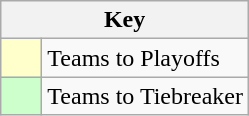<table class="wikitable" style="text-align: center;">
<tr>
<th colspan=2>Key</th>
</tr>
<tr>
<td style="background:#ffffcc; width:20px;"></td>
<td align=left>Teams to Playoffs</td>
</tr>
<tr>
<td style="background:#ccffcc; width:20px;"></td>
<td align=left>Teams to Tiebreaker</td>
</tr>
</table>
